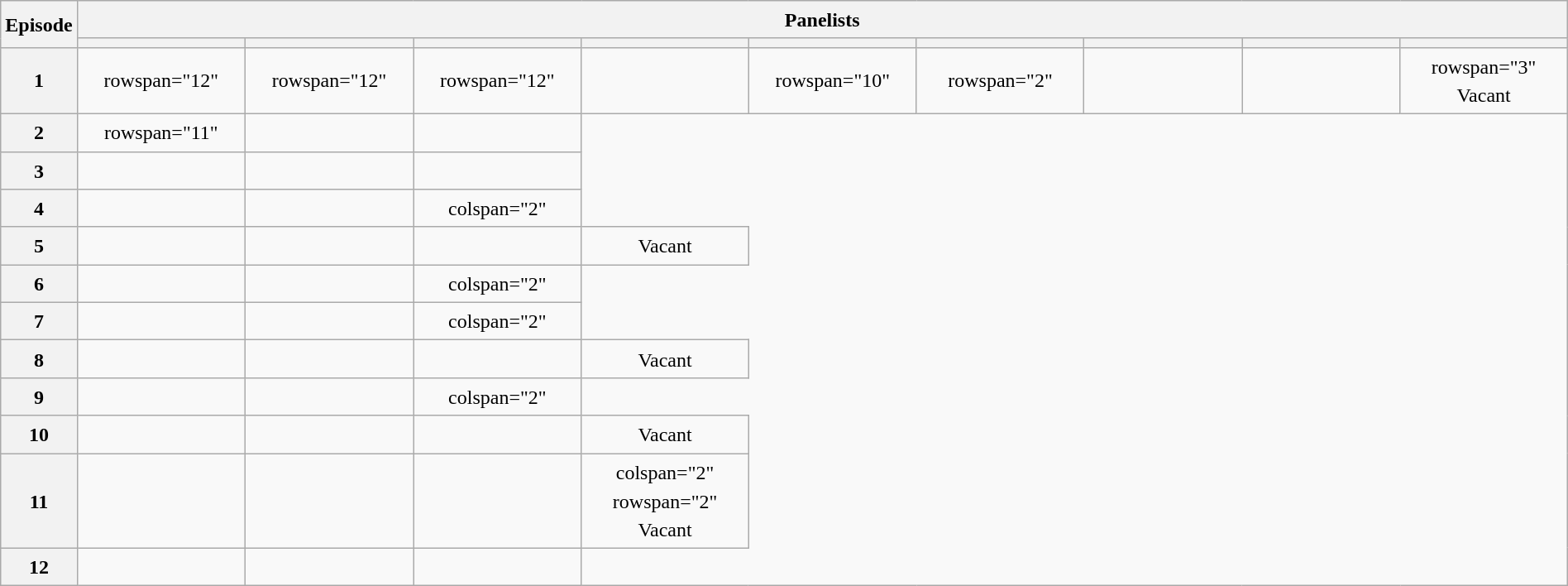<table class="wikitable plainrowheaders mw-collapsible" style="text-align:center; line-height:23px; width:100%;">
<tr>
<th rowspan="2" width="1%">Episode</th>
<th colspan="9">Panelists</th>
</tr>
<tr>
<th width="11%"></th>
<th width="11%"></th>
<th width="11%"></th>
<th width="11%"></th>
<th width="11%"></th>
<th width="11%"></th>
<th width="11%"></th>
<th width="11%"></th>
<th width="11%"></th>
</tr>
<tr>
<th>1</th>
<td>rowspan="12" </td>
<td>rowspan="12" </td>
<td>rowspan="12" </td>
<td></td>
<td>rowspan="10" </td>
<td>rowspan="2" </td>
<td></td>
<td></td>
<td>rowspan="3"  Vacant</td>
</tr>
<tr>
<th>2</th>
<td>rowspan="11" </td>
<td></td>
<td></td>
</tr>
<tr>
<th>3</th>
<td></td>
<td></td>
<td></td>
</tr>
<tr>
<th>4</th>
<td></td>
<td></td>
<td>colspan="2" </td>
</tr>
<tr>
<th>5</th>
<td></td>
<td></td>
<td></td>
<td> Vacant</td>
</tr>
<tr>
<th>6</th>
<td></td>
<td></td>
<td>colspan="2" </td>
</tr>
<tr>
<th>7</th>
<td></td>
<td></td>
<td>colspan="2" </td>
</tr>
<tr>
<th>8</th>
<td></td>
<td></td>
<td></td>
<td> Vacant</td>
</tr>
<tr>
<th>9</th>
<td></td>
<td></td>
<td>colspan="2"</td>
</tr>
<tr>
<th>10</th>
<td></td>
<td></td>
<td></td>
<td> Vacant</td>
</tr>
<tr>
<th>11</th>
<td></td>
<td></td>
<td></td>
<td>colspan="2" rowspan="2"  Vacant</td>
</tr>
<tr>
<th>12</th>
<td></td>
<td></td>
<td></td>
</tr>
</table>
